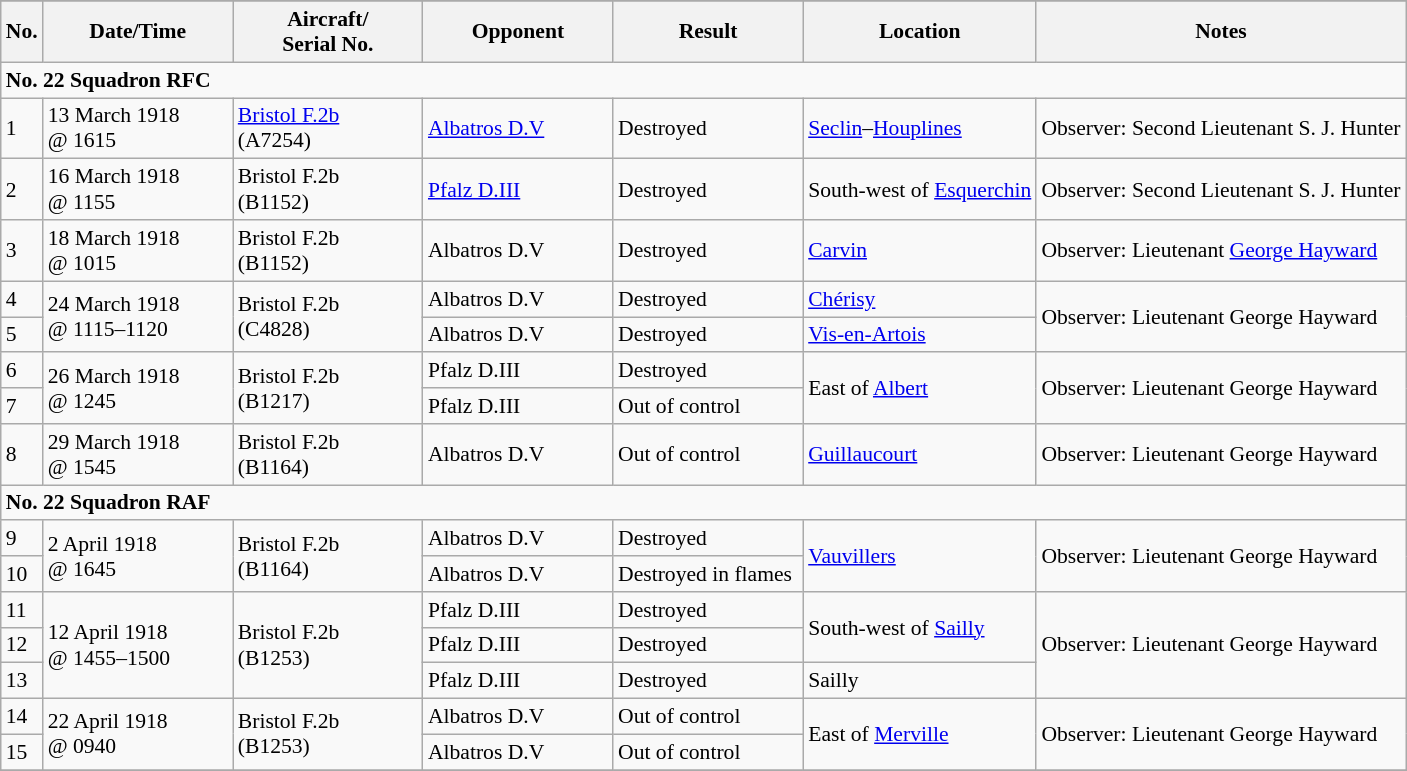<table class="wikitable" style="font-size:90%;">
<tr>
</tr>
<tr>
<th>No.</th>
<th width="120">Date/Time</th>
<th width="120">Aircraft/<br>Serial No.</th>
<th width="120">Opponent</th>
<th width="120">Result</th>
<th>Location</th>
<th>Notes</th>
</tr>
<tr>
<td colspan="7"><strong>No. 22 Squadron RFC</strong></td>
</tr>
<tr>
<td>1</td>
<td>13 March 1918<br>@ 1615</td>
<td><a href='#'>Bristol F.2b</a><br>(A7254)</td>
<td><a href='#'>Albatros D.V</a></td>
<td>Destroyed</td>
<td><a href='#'>Seclin</a>–<a href='#'>Houplines</a></td>
<td>Observer: Second Lieutenant S. J. Hunter</td>
</tr>
<tr>
<td>2</td>
<td>16 March 1918<br>@ 1155</td>
<td>Bristol F.2b<br>(B1152)</td>
<td><a href='#'>Pfalz D.III</a></td>
<td>Destroyed</td>
<td>South-west of <a href='#'>Esquerchin</a></td>
<td>Observer: Second Lieutenant S. J. Hunter</td>
</tr>
<tr>
<td>3</td>
<td>18 March 1918<br>@ 1015</td>
<td>Bristol F.2b<br>(B1152)</td>
<td>Albatros D.V</td>
<td>Destroyed</td>
<td><a href='#'>Carvin</a></td>
<td>Observer: Lieutenant <a href='#'>George Hayward</a></td>
</tr>
<tr>
<td>4</td>
<td rowspan="2">24 March 1918<br>@ 1115–1120</td>
<td rowspan="2">Bristol F.2b<br>(C4828)</td>
<td>Albatros D.V</td>
<td>Destroyed</td>
<td><a href='#'>Chérisy</a></td>
<td rowspan="2">Observer: Lieutenant George Hayward</td>
</tr>
<tr>
<td>5</td>
<td>Albatros D.V</td>
<td>Destroyed</td>
<td><a href='#'>Vis-en-Artois</a></td>
</tr>
<tr>
<td>6</td>
<td rowspan="2">26 March 1918<br>@ 1245</td>
<td rowspan="2">Bristol F.2b<br>(B1217)</td>
<td>Pfalz D.III</td>
<td>Destroyed</td>
<td rowspan="2">East of <a href='#'>Albert</a></td>
<td rowspan="2">Observer: Lieutenant George Hayward</td>
</tr>
<tr>
<td>7</td>
<td>Pfalz D.III</td>
<td>Out of control</td>
</tr>
<tr>
<td>8</td>
<td>29 March 1918<br>@ 1545</td>
<td>Bristol F.2b<br>(B1164)</td>
<td>Albatros D.V</td>
<td>Out of control</td>
<td><a href='#'>Guillaucourt</a></td>
<td>Observer: Lieutenant George Hayward</td>
</tr>
<tr>
<td colspan="7"><strong>No. 22 Squadron RAF</strong></td>
</tr>
<tr>
<td>9</td>
<td rowspan="2">2 April 1918<br>@ 1645</td>
<td rowspan="2">Bristol F.2b<br>(B1164)</td>
<td>Albatros D.V</td>
<td>Destroyed</td>
<td rowspan="2"><a href='#'>Vauvillers</a></td>
<td rowspan="2">Observer: Lieutenant George Hayward</td>
</tr>
<tr>
<td>10</td>
<td>Albatros D.V</td>
<td>Destroyed in flames</td>
</tr>
<tr>
<td>11</td>
<td rowspan="3">12 April 1918<br>@ 1455–1500</td>
<td rowspan="3">Bristol F.2b<br>(B1253)</td>
<td>Pfalz D.III</td>
<td>Destroyed</td>
<td rowspan="2">South-west of <a href='#'>Sailly</a></td>
<td rowspan="3">Observer: Lieutenant George Hayward</td>
</tr>
<tr>
<td>12</td>
<td>Pfalz D.III</td>
<td>Destroyed</td>
</tr>
<tr>
<td>13</td>
<td>Pfalz D.III</td>
<td>Destroyed</td>
<td>Sailly</td>
</tr>
<tr>
<td>14</td>
<td rowspan="2">22 April 1918<br>@ 0940</td>
<td rowspan="2">Bristol F.2b<br>(B1253)</td>
<td>Albatros D.V</td>
<td>Out of control</td>
<td rowspan="2">East of <a href='#'>Merville</a></td>
<td rowspan="2">Observer: Lieutenant George Hayward</td>
</tr>
<tr>
<td>15</td>
<td>Albatros D.V</td>
<td>Out of control</td>
</tr>
<tr>
</tr>
</table>
